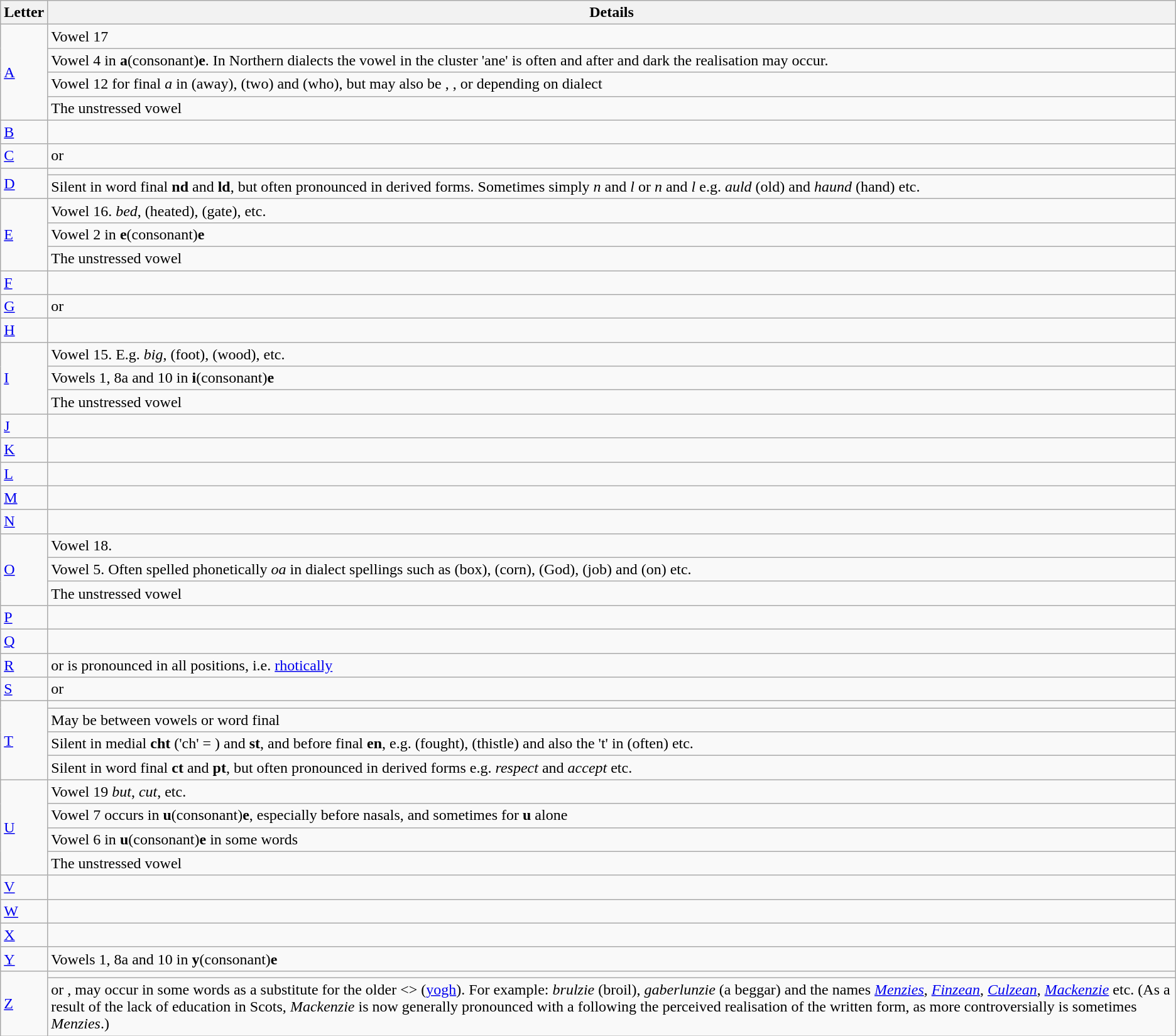<table class="wikitable" border="1">
<tr>
<th>Letter</th>
<th>Details</th>
</tr>
<tr>
<td rowspan="4"><a href='#'>A</a></td>
<td>Vowel 17</td>
</tr>
<tr>
<td>Vowel 4 in <strong>a</strong>(consonant)<strong>e</strong>. In Northern dialects the vowel in the cluster 'ane' is often  and after  and dark  the realisation  may occur.</td>
</tr>
<tr>
<td>Vowel 12 for final <em>a</em> in  (away),  (two) and  (who), but may also be , ,  or  depending on dialect</td>
</tr>
<tr>
<td>The unstressed vowel </td>
</tr>
<tr>
<td><a href='#'>B</a></td>
<td></td>
</tr>
<tr>
<td><a href='#'>C</a></td>
<td> or </td>
</tr>
<tr>
<td rowspan="2"><a href='#'>D</a></td>
<td></td>
</tr>
<tr>
<td>Silent in word final <strong>nd</strong> and <strong>ld</strong>, but often pronounced in derived forms. Sometimes simply <em>n</em> and <em>l</em> or <em>n</em> and <em>l</em> e.g. <em>auld</em> (old) and <em>haund</em> (hand) etc.</td>
</tr>
<tr>
<td rowspan="3"><a href='#'>E</a></td>
<td>Vowel 16. <em>bed</em>,  (heated),  (gate), etc.</td>
</tr>
<tr>
<td>Vowel 2 in <strong>e</strong>(consonant)<strong>e</strong></td>
</tr>
<tr>
<td>The unstressed vowel </td>
</tr>
<tr>
<td><a href='#'>F</a></td>
<td></td>
</tr>
<tr>
<td><a href='#'>G</a></td>
<td> or </td>
</tr>
<tr>
<td><a href='#'>H</a></td>
<td></td>
</tr>
<tr>
<td rowspan="3"><a href='#'>I</a></td>
<td>Vowel 15. E.g. <em>big</em>,  (foot),  (wood), etc.</td>
</tr>
<tr>
<td>Vowels 1, 8a and 10 in <strong>i</strong>(consonant)<strong>e</strong></td>
</tr>
<tr>
<td>The unstressed vowel </td>
</tr>
<tr>
<td><a href='#'>J</a></td>
<td></td>
</tr>
<tr>
<td><a href='#'>K</a></td>
<td></td>
</tr>
<tr>
<td><a href='#'>L</a></td>
<td></td>
</tr>
<tr>
<td><a href='#'>M</a></td>
<td></td>
</tr>
<tr>
<td><a href='#'>N</a></td>
<td></td>
</tr>
<tr>
<td rowspan="3"><a href='#'>O</a></td>
<td>Vowel 18.</td>
</tr>
<tr>
<td>Vowel 5. Often spelled phonetically <em>oa</em> in dialect spellings such as  (box),  (corn),  (God),  (job) and  (on) etc.</td>
</tr>
<tr>
<td>The unstressed vowel </td>
</tr>
<tr>
<td><a href='#'>P</a></td>
<td></td>
</tr>
<tr>
<td><a href='#'>Q</a></td>
<td></td>
</tr>
<tr>
<td><a href='#'>R</a></td>
<td> or  is pronounced in all positions, i.e. <a href='#'>rhotically</a></td>
</tr>
<tr>
<td><a href='#'>S</a></td>
<td> or </td>
</tr>
<tr>
<td rowspan="4"><a href='#'>T</a></td>
<td></td>
</tr>
<tr>
<td>May be  between vowels or word final</td>
</tr>
<tr>
<td>Silent in medial <strong>cht</strong> ('ch' = ) and <strong>st</strong>, and before final <strong>en</strong>, e.g.  (fought),  (thistle) and also the 't' in  (often) etc.</td>
</tr>
<tr>
<td>Silent in word final <strong>ct</strong> and <strong>pt</strong>, but often pronounced in derived forms e.g. <em>respect</em> and <em>accept</em> etc.</td>
</tr>
<tr>
<td rowspan="4"><a href='#'>U</a></td>
<td>Vowel 19 <em>but</em>, <em>cut</em>, etc.</td>
</tr>
<tr>
<td>Vowel 7 occurs in <strong>u</strong>(consonant)<strong>e</strong>, especially before nasals, and sometimes for <strong>u</strong> alone</td>
</tr>
<tr>
<td>Vowel 6 in <strong>u</strong>(consonant)<strong>e</strong> in some words</td>
</tr>
<tr>
<td>The unstressed vowel </td>
</tr>
<tr>
<td><a href='#'>V</a></td>
<td></td>
</tr>
<tr>
<td><a href='#'>W</a></td>
<td></td>
</tr>
<tr>
<td><a href='#'>X</a></td>
<td></td>
</tr>
<tr>
<td><a href='#'>Y</a></td>
<td>Vowels 1, 8a and 10 in <strong>y</strong>(consonant)<strong>e</strong></td>
</tr>
<tr>
<td rowspan="2"><a href='#'>Z</a></td>
<td></td>
</tr>
<tr>
<td> or , may occur in some words as a substitute for the older <> (<a href='#'>yogh</a>). For example: <em>brulzie</em> (broil), <em>gaberlunzie</em> (a beggar) and the names <em><a href='#'>Menzies</a></em>, <em><a href='#'>Finzean</a></em>, <em><a href='#'>Culzean</a></em>, <em><a href='#'>Mackenzie</a></em> etc. (As a result of the lack of education in Scots, <em>Mackenzie</em> is now generally pronounced with a  following the perceived realisation of the written form, as more controversially is sometimes <em>Menzies</em>.)</td>
</tr>
</table>
